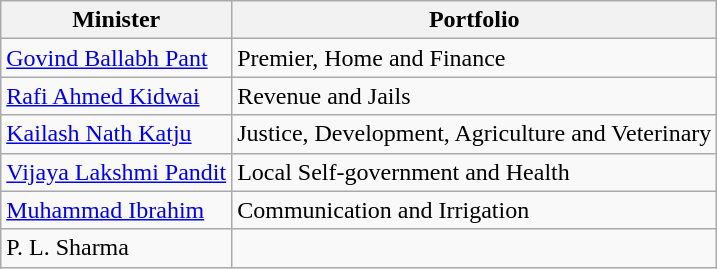<table class="wikitable">
<tr>
<th>Minister</th>
<th>Portfolio</th>
</tr>
<tr>
<td><a href='#'>Govind Ballabh Pant</a></td>
<td>Premier, Home and Finance</td>
</tr>
<tr>
<td><a href='#'>Rafi Ahmed Kidwai</a></td>
<td>Revenue and Jails</td>
</tr>
<tr>
<td><a href='#'>Kailash Nath Katju</a></td>
<td>Justice, Development, Agriculture and Veterinary</td>
</tr>
<tr>
<td><a href='#'>Vijaya Lakshmi Pandit</a></td>
<td>Local Self-government and Health</td>
</tr>
<tr>
<td><a href='#'>Muhammad Ibrahim</a></td>
<td>Communication and Irrigation</td>
</tr>
<tr>
<td>P. L. Sharma</td>
<td></td>
</tr>
</table>
